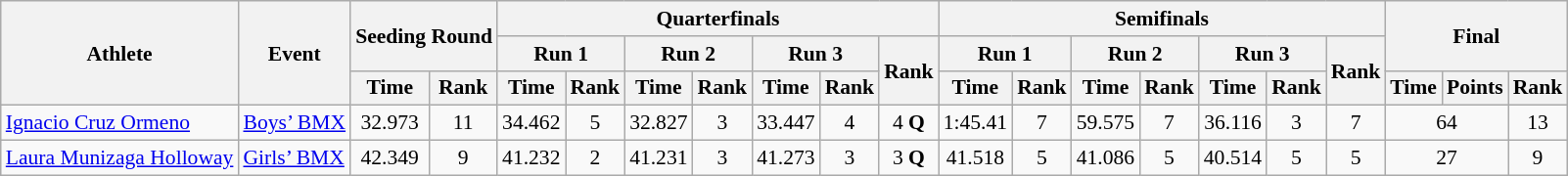<table class="wikitable" border="1" style="font-size:90%">
<tr>
<th rowspan=3>Athlete</th>
<th rowspan=3>Event</th>
<th rowspan=2 colspan=2>Seeding Round</th>
<th colspan=7>Quarterfinals</th>
<th colspan=7>Semifinals</th>
<th rowspan=2 colspan=3>Final</th>
</tr>
<tr>
<th colspan=2>Run 1</th>
<th colspan=2>Run 2</th>
<th colspan=2>Run 3</th>
<th rowspan=2>Rank</th>
<th colspan=2>Run 1</th>
<th colspan=2>Run 2</th>
<th colspan=2>Run 3</th>
<th rowspan=2>Rank</th>
</tr>
<tr>
<th>Time</th>
<th>Rank</th>
<th>Time</th>
<th>Rank</th>
<th>Time</th>
<th>Rank</th>
<th>Time</th>
<th>Rank</th>
<th>Time</th>
<th>Rank</th>
<th>Time</th>
<th>Rank</th>
<th>Time</th>
<th>Rank</th>
<th>Time</th>
<th>Points</th>
<th>Rank</th>
</tr>
<tr>
<td><a href='#'>Ignacio Cruz Ormeno</a></td>
<td><a href='#'>Boys’ BMX</a></td>
<td align=center>32.973</td>
<td align=center>11</td>
<td align=center>34.462</td>
<td align=center>5</td>
<td align=center>32.827</td>
<td align=center>3</td>
<td align=center>33.447</td>
<td align=center>4</td>
<td align=center>4 <strong>Q</strong></td>
<td align=center>1:45.41</td>
<td align=center>7</td>
<td align=center>59.575</td>
<td align=center>7</td>
<td align=center>36.116</td>
<td align=center>3</td>
<td align=center>7</td>
<td align=center colspan=2>64</td>
<td align=center>13</td>
</tr>
<tr>
<td><a href='#'>Laura Munizaga Holloway</a></td>
<td><a href='#'>Girls’ BMX</a></td>
<td align=center>42.349</td>
<td align=center>9</td>
<td align=center>41.232</td>
<td align=center>2</td>
<td align=center>41.231</td>
<td align=center>3</td>
<td align=center>41.273</td>
<td align=center>3</td>
<td align=center>3 <strong>Q</strong></td>
<td align=center>41.518</td>
<td align=center>5</td>
<td align=center>41.086</td>
<td align=center>5</td>
<td align=center>40.514</td>
<td align=center>5</td>
<td align=center>5</td>
<td align=center colspan=2>27</td>
<td align=center>9</td>
</tr>
</table>
